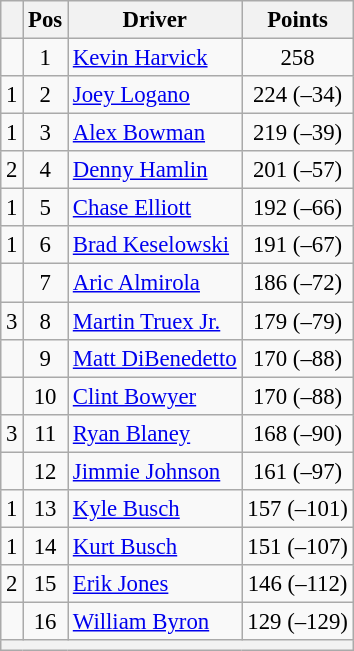<table class="wikitable" style="font-size: 95%">
<tr>
<th></th>
<th>Pos</th>
<th>Driver</th>
<th>Points</th>
</tr>
<tr>
<td align="left"></td>
<td style="text-align:center;">1</td>
<td><a href='#'>Kevin Harvick</a></td>
<td style="text-align:center;">258</td>
</tr>
<tr>
<td align="left"> 1</td>
<td style="text-align:center;">2</td>
<td><a href='#'>Joey Logano</a></td>
<td style="text-align:center;">224 (–34)</td>
</tr>
<tr>
<td align="left"> 1</td>
<td style="text-align:center;">3</td>
<td><a href='#'>Alex Bowman</a></td>
<td style="text-align:center;">219 (–39)</td>
</tr>
<tr>
<td align="left"> 2</td>
<td style="text-align:center;">4</td>
<td><a href='#'>Denny Hamlin</a></td>
<td style="text-align:center;">201 (–57)</td>
</tr>
<tr>
<td align="left"> 1</td>
<td style="text-align:center;">5</td>
<td><a href='#'>Chase Elliott</a></td>
<td style="text-align:center;">192 (–66)</td>
</tr>
<tr>
<td align="left"> 1</td>
<td style="text-align:center;">6</td>
<td><a href='#'>Brad Keselowski</a></td>
<td style="text-align:center;">191 (–67)</td>
</tr>
<tr>
<td align="left"></td>
<td style="text-align:center;">7</td>
<td><a href='#'>Aric Almirola</a></td>
<td style="text-align:center;">186 (–72)</td>
</tr>
<tr>
<td align="left"> 3</td>
<td style="text-align:center;">8</td>
<td><a href='#'>Martin Truex Jr.</a></td>
<td style="text-align:center;">179 (–79)</td>
</tr>
<tr>
<td align="left"></td>
<td style="text-align:center;">9</td>
<td><a href='#'>Matt DiBenedetto</a></td>
<td style="text-align:center;">170 (–88)</td>
</tr>
<tr>
<td align="left"></td>
<td style="text-align:center;">10</td>
<td><a href='#'>Clint Bowyer</a></td>
<td style="text-align:center;">170 (–88)</td>
</tr>
<tr>
<td align="left"> 3</td>
<td style="text-align:center;">11</td>
<td><a href='#'>Ryan Blaney</a></td>
<td style="text-align:center;">168 (–90)</td>
</tr>
<tr>
<td align="left"></td>
<td style="text-align:center;">12</td>
<td><a href='#'>Jimmie Johnson</a></td>
<td style="text-align:center;">161 (–97)</td>
</tr>
<tr>
<td align="left"> 1</td>
<td style="text-align:center;">13</td>
<td><a href='#'>Kyle Busch</a></td>
<td style="text-align:center;">157 (–101)</td>
</tr>
<tr>
<td align="left"> 1</td>
<td style="text-align:center;">14</td>
<td><a href='#'>Kurt Busch</a></td>
<td style="text-align:center;">151 (–107)</td>
</tr>
<tr>
<td align="left"> 2</td>
<td style="text-align:center;">15</td>
<td><a href='#'>Erik Jones</a></td>
<td style="text-align:center;">146 (–112)</td>
</tr>
<tr>
<td align="left"></td>
<td style="text-align:center;">16</td>
<td><a href='#'>William Byron</a></td>
<td style="text-align:center;">129 (–129)</td>
</tr>
<tr class="sortbottom">
<th colspan="9"></th>
</tr>
</table>
